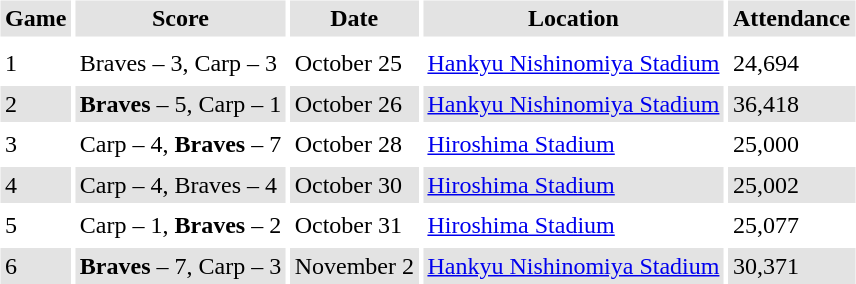<table border="0" cellspacing="3" cellpadding="3">
<tr style="background: #e3e3e3;">
<th>Game</th>
<th>Score</th>
<th>Date</th>
<th>Location</th>
<th>Attendance</th>
</tr>
<tr style="background: #e3e3e3;">
</tr>
<tr>
<td>1</td>
<td>Braves – 3, Carp – 3</td>
<td>October 25</td>
<td><a href='#'>Hankyu Nishinomiya Stadium</a></td>
<td>24,694</td>
</tr>
<tr style="background: #e3e3e3;">
<td>2</td>
<td><strong>Braves</strong> – 5, Carp – 1</td>
<td>October 26</td>
<td><a href='#'>Hankyu Nishinomiya Stadium</a></td>
<td>36,418</td>
</tr>
<tr>
<td>3</td>
<td>Carp – 4, <strong>Braves</strong> – 7</td>
<td>October 28</td>
<td><a href='#'>Hiroshima Stadium</a></td>
<td>25,000</td>
</tr>
<tr style="background: #e3e3e3;">
<td>4</td>
<td>Carp – 4, Braves – 4</td>
<td>October 30</td>
<td><a href='#'>Hiroshima Stadium</a></td>
<td>25,002</td>
</tr>
<tr>
<td>5</td>
<td>Carp – 1, <strong>Braves</strong> – 2</td>
<td>October 31</td>
<td><a href='#'>Hiroshima Stadium</a></td>
<td>25,077</td>
</tr>
<tr style="background: #e3e3e3;">
<td>6</td>
<td><strong>Braves</strong> – 7, Carp – 3</td>
<td>November 2</td>
<td><a href='#'>Hankyu Nishinomiya Stadium</a></td>
<td>30,371</td>
</tr>
</table>
